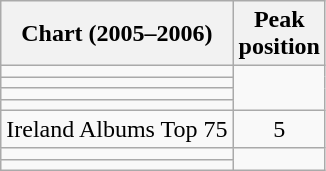<table class="wikitable sortable">
<tr>
<th>Chart (2005–2006)</th>
<th>Peak<br>position</th>
</tr>
<tr>
<td></td>
</tr>
<tr>
<td></td>
</tr>
<tr>
<td></td>
</tr>
<tr>
<td></td>
</tr>
<tr>
<td align="left">Ireland Albums Top 75</td>
<td align="center">5</td>
</tr>
<tr>
<td></td>
</tr>
<tr>
<td></td>
</tr>
</table>
